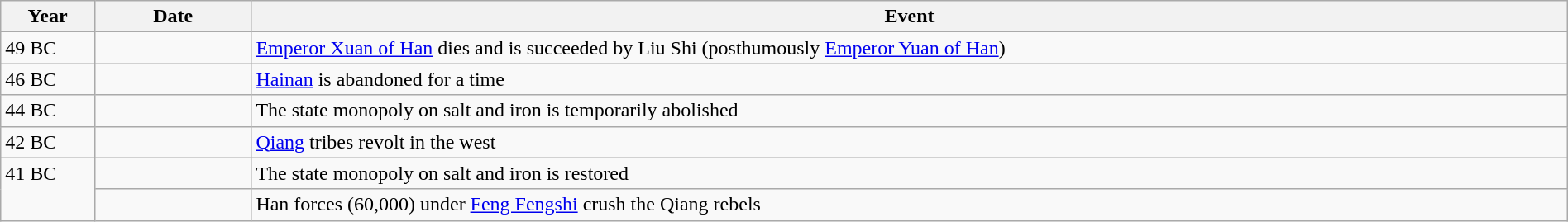<table class="wikitable" style="width:100%;">
<tr>
<th style="width:6%">Year</th>
<th style="width:10%">Date</th>
<th>Event</th>
</tr>
<tr>
<td>49 BC</td>
<td></td>
<td><a href='#'>Emperor Xuan of Han</a> dies and is succeeded by Liu Shi (posthumously <a href='#'>Emperor Yuan of Han</a>)</td>
</tr>
<tr>
<td>46 BC</td>
<td></td>
<td><a href='#'>Hainan</a> is abandoned for a time</td>
</tr>
<tr>
<td>44 BC</td>
<td></td>
<td>The state monopoly on salt and iron is temporarily abolished</td>
</tr>
<tr>
<td>42 BC</td>
<td></td>
<td><a href='#'>Qiang</a> tribes revolt in the west</td>
</tr>
<tr>
<td rowspan="2" style="vertical-align:top;">41 BC</td>
<td></td>
<td>The state monopoly on salt and iron is restored</td>
</tr>
<tr>
<td></td>
<td>Han forces (60,000) under <a href='#'>Feng Fengshi</a> crush the Qiang rebels</td>
</tr>
</table>
